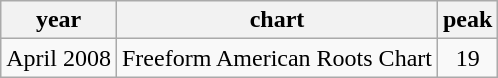<table class="wikitable" style="text-align:center">
<tr>
<th>year</th>
<th>chart</th>
<th>peak</th>
</tr>
<tr>
<td>April 2008</td>
<td>Freeform American Roots Chart</td>
<td>19</td>
</tr>
</table>
